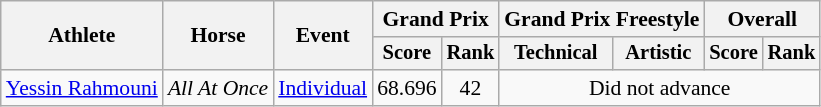<table class=wikitable style="font-size:90%; text-align:center;">
<tr>
<th rowspan=2>Athlete</th>
<th rowspan=2>Horse</th>
<th rowspan=2>Event</th>
<th colspan=2>Grand Prix</th>
<th colspan=2>Grand Prix Freestyle</th>
<th colspan=2>Overall</th>
</tr>
<tr style=font-size:95%>
<th>Score</th>
<th>Rank</th>
<th>Technical</th>
<th>Artistic</th>
<th>Score</th>
<th>Rank</th>
</tr>
<tr>
<td align=left><a href='#'>Yessin Rahmouni</a></td>
<td align=left><em>All At Once</em></td>
<td align=left><a href='#'>Individual</a></td>
<td>68.696</td>
<td>42</td>
<td colspan=4>Did not advance</td>
</tr>
</table>
